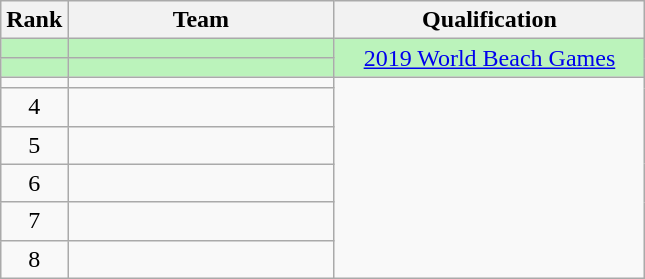<table class="wikitable">
<tr>
<th>Rank</th>
<th width=170>Team</th>
<th width=200>Qualification</th>
</tr>
<tr bgcolor="#bbf3bb">
<td align=center></td>
<td></td>
<td rowspan=2 align=center><a href='#'>2019 World Beach Games</a></td>
</tr>
<tr bgcolor="#bbf3bb">
<td align=center></td>
<td></td>
</tr>
<tr>
<td align=center></td>
<td></td>
<td rowspan=11></td>
</tr>
<tr>
<td align=center>4</td>
<td></td>
</tr>
<tr>
<td align=center>5</td>
<td></td>
</tr>
<tr>
<td align=center>6</td>
<td></td>
</tr>
<tr>
<td align=center>7</td>
<td></td>
</tr>
<tr>
<td align=center>8</td>
<td></td>
</tr>
</table>
